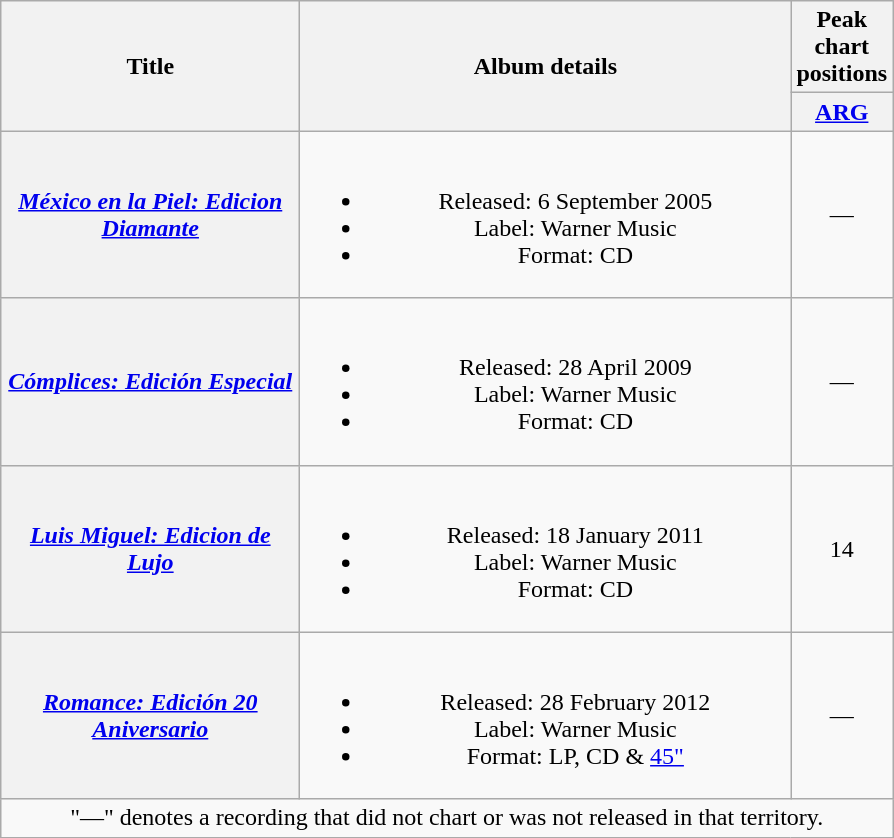<table class="wikitable plainrowheaders" style="text-align:center;">
<tr>
<th scope="col" rowspan="2" style="width:12em;">Title</th>
<th scope="col" rowspan="2" style="width:20em;">Album details</th>
<th scope="col" colspan="1">Peak chart positions</th>
</tr>
<tr>
<th scope="col" style="width:3em;font-size:100%;"><a href='#'>ARG</a><br></th>
</tr>
<tr>
<th scope="row"><em><a href='#'>México en la Piel: Edicion Diamante</a></em></th>
<td><br><ul><li>Released: 6 September 2005</li><li>Label: Warner Music</li><li>Format: CD</li></ul></td>
<td>—</td>
</tr>
<tr>
<th scope="row"><em><a href='#'>Cómplices: Edición Especial</a></em></th>
<td><br><ul><li>Released: 28 April 2009</li><li>Label: Warner Music</li><li>Format: CD</li></ul></td>
<td>—</td>
</tr>
<tr>
<th scope="row"><em><a href='#'>Luis Miguel: Edicion de Lujo</a></em></th>
<td><br><ul><li>Released: 18 January 2011</li><li>Label: Warner Music</li><li>Format: CD</li></ul></td>
<td>14</td>
</tr>
<tr>
<th scope="row"><em><a href='#'>Romance: Edición 20 Aniversario</a></em></th>
<td><br><ul><li>Released: 28 February 2012</li><li>Label: Warner Music</li><li>Format: LP, CD & <a href='#'>45"</a></li></ul></td>
<td>—</td>
</tr>
<tr>
<td colspan="14" style="font-size:100%">"—" denotes a recording that did not chart or was not released in that territory.</td>
</tr>
</table>
